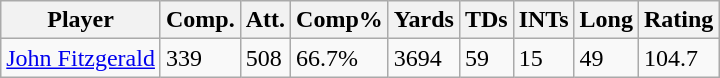<table class="sortable wikitable">
<tr>
<th>Player</th>
<th>Comp.</th>
<th>Att.</th>
<th>Comp%</th>
<th>Yards</th>
<th>TDs</th>
<th>INTs</th>
<th>Long</th>
<th>Rating</th>
</tr>
<tr>
<td><a href='#'>John Fitzgerald</a></td>
<td>339</td>
<td>508</td>
<td>66.7%</td>
<td>3694</td>
<td>59</td>
<td>15</td>
<td>49</td>
<td>104.7</td>
</tr>
</table>
